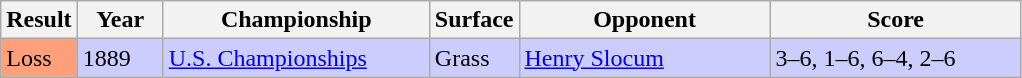<table class="sortable wikitable">
<tr>
<th style="width:40px">Result</th>
<th style="width:50px">Year</th>
<th style="width:170px">Championship</th>
<th style="width:50px">Surface</th>
<th style="width:160px">Opponent</th>
<th style="width:160px" class="unsortable">Score</th>
</tr>
<tr style="background:#ccf;">
<td style="background:#ffa07a;">Loss</td>
<td>1889</td>
<td><a href='#'>U.S. Championships</a></td>
<td>Grass</td>
<td> <a href='#'>Henry Slocum</a></td>
<td>3–6, 1–6, 6–4, 2–6</td>
</tr>
</table>
